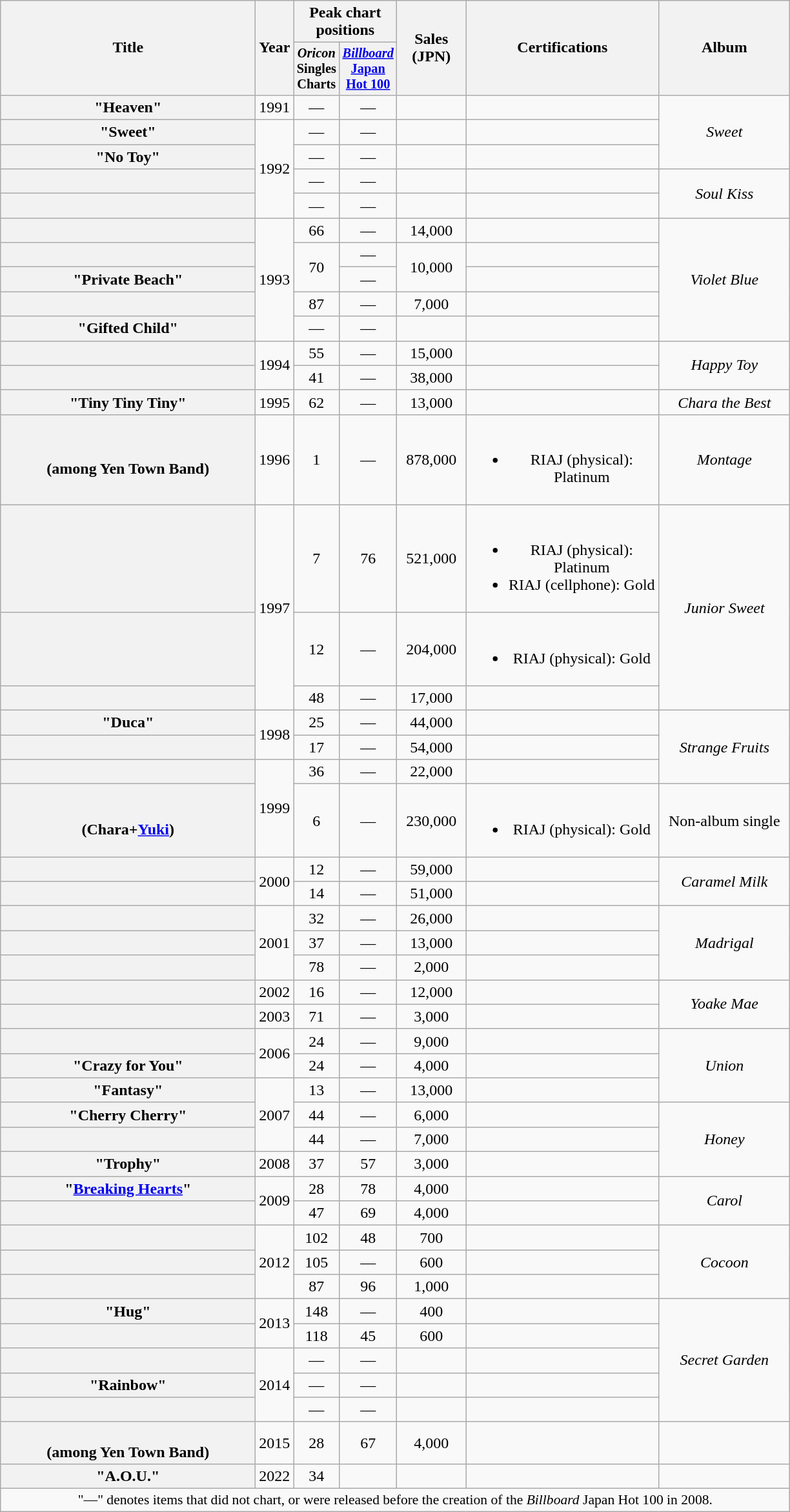<table class="wikitable plainrowheaders" style="text-align:center;">
<tr>
<th scope="col" rowspan="2" style="width:16em;">Title</th>
<th scope="col" rowspan="2" style="width:2em;">Year</th>
<th scope="col" colspan="2">Peak chart positions</th>
<th scope="col" rowspan="2" style="width:4em;">Sales (JPN)</th>
<th scope="col" rowspan="2" style="width:12em;">Certifications</th>
<th scope="col" rowspan="2" style="width:8em;">Album</th>
</tr>
<tr>
<th style="width:3em;font-size:85%"><em>Oricon</em> Singles Charts<br></th>
<th style="width:3em;font-size:85%"><em><a href='#'>Billboard</a></em> <a href='#'>Japan Hot 100</a><br></th>
</tr>
<tr>
<th scope="row">"Heaven"</th>
<td>1991</td>
<td>—</td>
<td>—</td>
<td></td>
<td></td>
<td rowspan="3"><em>Sweet</em></td>
</tr>
<tr>
<th scope="row">"Sweet"</th>
<td rowspan="4">1992</td>
<td>—</td>
<td>—</td>
<td></td>
<td></td>
</tr>
<tr>
<th scope="row">"No Toy"</th>
<td>—</td>
<td>—</td>
<td></td>
<td></td>
</tr>
<tr>
<th scope="row"></th>
<td>—</td>
<td>—</td>
<td></td>
<td></td>
<td rowspan="2"><em>Soul Kiss</em></td>
</tr>
<tr>
<th scope="row"></th>
<td>—</td>
<td>—</td>
<td></td>
<td></td>
</tr>
<tr>
<th scope="row"></th>
<td rowspan="5">1993</td>
<td>66</td>
<td>—</td>
<td>14,000</td>
<td></td>
<td rowspan="5"><em>Violet Blue</em></td>
</tr>
<tr>
<th scope="row"></th>
<td rowspan="2">70</td>
<td>—</td>
<td rowspan="2">10,000</td>
<td></td>
</tr>
<tr>
<th scope="row">"Private Beach"</th>
<td>—</td>
<td></td>
</tr>
<tr>
<th scope="row"></th>
<td>87</td>
<td>—</td>
<td>7,000</td>
<td></td>
</tr>
<tr>
<th scope="row">"Gifted Child"</th>
<td>—</td>
<td>—</td>
<td></td>
<td></td>
</tr>
<tr>
<th scope="row"></th>
<td rowspan="2">1994</td>
<td>55</td>
<td>—</td>
<td>15,000</td>
<td></td>
<td rowspan="2"><em>Happy Toy</em></td>
</tr>
<tr>
<th scope="row"></th>
<td>41</td>
<td>—</td>
<td>38,000</td>
<td></td>
</tr>
<tr>
<th scope="row">"Tiny Tiny Tiny"</th>
<td>1995</td>
<td>62</td>
<td>—</td>
<td>13,000</td>
<td></td>
<td><em>Chara the Best</em></td>
</tr>
<tr>
<th scope="row"><br><span>(among Yen Town Band)</span></th>
<td>1996</td>
<td>1</td>
<td>—</td>
<td>878,000</td>
<td><br><ul><li>RIAJ <span>(physical)</span>: Platinum</li></ul></td>
<td><em>Montage</em></td>
</tr>
<tr>
<th scope="row"></th>
<td rowspan="3">1997</td>
<td>7</td>
<td>76</td>
<td>521,000</td>
<td><br><ul><li>RIAJ <span>(physical)</span>: Platinum</li><li>RIAJ <span>(cellphone)</span>: Gold</li></ul></td>
<td rowspan="3"><em>Junior Sweet</em></td>
</tr>
<tr>
<th scope="row"></th>
<td>12</td>
<td>—</td>
<td>204,000</td>
<td><br><ul><li>RIAJ <span>(physical)</span>: Gold</li></ul></td>
</tr>
<tr>
<th scope="row"></th>
<td>48</td>
<td>—</td>
<td>17,000</td>
<td></td>
</tr>
<tr>
<th scope="row">"Duca"</th>
<td rowspan="2">1998</td>
<td>25</td>
<td>—</td>
<td>44,000</td>
<td></td>
<td rowspan="3"><em>Strange Fruits</em></td>
</tr>
<tr>
<th scope="row"></th>
<td>17</td>
<td>—</td>
<td>54,000</td>
<td></td>
</tr>
<tr>
<th scope="row"></th>
<td rowspan="2">1999</td>
<td>36</td>
<td>—</td>
<td>22,000</td>
<td></td>
</tr>
<tr>
<th scope="row"><br><span>(Chara+<a href='#'>Yuki</a>)</span></th>
<td>6</td>
<td>—</td>
<td>230,000</td>
<td><br><ul><li>RIAJ <span>(physical)</span>: Gold</li></ul></td>
<td>Non-album single</td>
</tr>
<tr>
<th scope="row"></th>
<td rowspan="2">2000</td>
<td>12</td>
<td>—</td>
<td>59,000</td>
<td></td>
<td rowspan="2"><em>Caramel Milk</em></td>
</tr>
<tr>
<th scope="row"></th>
<td>14</td>
<td>—</td>
<td>51,000</td>
<td></td>
</tr>
<tr>
<th scope="row"></th>
<td rowspan="3">2001</td>
<td>32</td>
<td>—</td>
<td>26,000</td>
<td></td>
<td rowspan="3"><em>Madrigal</em></td>
</tr>
<tr>
<th scope="row"></th>
<td>37</td>
<td>—</td>
<td>13,000</td>
<td></td>
</tr>
<tr>
<th scope="row"></th>
<td>78</td>
<td>—</td>
<td>2,000</td>
<td></td>
</tr>
<tr>
<th scope="row"></th>
<td>2002</td>
<td>16</td>
<td>—</td>
<td>12,000</td>
<td></td>
<td rowspan="2"><em>Yoake Mae</em></td>
</tr>
<tr>
<th scope="row"></th>
<td>2003</td>
<td>71</td>
<td>—</td>
<td>3,000</td>
<td></td>
</tr>
<tr>
<th scope="row"></th>
<td rowspan="2">2006</td>
<td>24</td>
<td>—</td>
<td>9,000</td>
<td></td>
<td rowspan="3"><em>Union</em></td>
</tr>
<tr>
<th scope="row">"Crazy for You"</th>
<td>24</td>
<td>—</td>
<td>4,000</td>
<td></td>
</tr>
<tr>
<th scope="row">"Fantasy"</th>
<td rowspan="3">2007</td>
<td>13</td>
<td>—</td>
<td>13,000</td>
<td></td>
</tr>
<tr>
<th scope="row">"Cherry Cherry"</th>
<td>44</td>
<td>—</td>
<td>6,000</td>
<td></td>
<td rowspan="3"><em>Honey</em></td>
</tr>
<tr>
<th scope="row"></th>
<td>44</td>
<td>—</td>
<td>7,000</td>
<td></td>
</tr>
<tr>
<th scope="row">"Trophy"</th>
<td>2008</td>
<td>37</td>
<td>57</td>
<td>3,000</td>
<td></td>
</tr>
<tr>
<th scope="row">"<a href='#'>Breaking Hearts</a>"</th>
<td rowspan="2">2009</td>
<td>28</td>
<td>78</td>
<td>4,000</td>
<td></td>
<td rowspan="2"><em>Carol</em></td>
</tr>
<tr>
<th scope="row"></th>
<td>47</td>
<td>69</td>
<td>4,000</td>
<td></td>
</tr>
<tr>
<th scope="row"></th>
<td rowspan="3">2012</td>
<td>102</td>
<td>48</td>
<td>700</td>
<td></td>
<td rowspan="3"><em>Cocoon</em></td>
</tr>
<tr>
<th scope="row"></th>
<td>105</td>
<td>—</td>
<td>600</td>
<td></td>
</tr>
<tr>
<th scope="row"></th>
<td>87</td>
<td>96</td>
<td>1,000</td>
<td></td>
</tr>
<tr>
<th scope="row">"Hug"</th>
<td rowspan="2">2013</td>
<td>148</td>
<td>—</td>
<td>400</td>
<td></td>
<td rowspan="5"><em>Secret Garden</em></td>
</tr>
<tr>
<th scope="row"></th>
<td>118</td>
<td>45</td>
<td>600</td>
<td></td>
</tr>
<tr>
<th scope="row"></th>
<td rowspan="3">2014</td>
<td>—</td>
<td>—</td>
<td></td>
<td></td>
</tr>
<tr>
<th scope="row">"Rainbow"</th>
<td>—</td>
<td>—</td>
<td></td>
<td></td>
</tr>
<tr>
<th scope="row"></th>
<td>—</td>
<td>—</td>
<td></td>
<td></td>
</tr>
<tr>
<th scope="row"><br><span>(among Yen Town Band)</span></th>
<td>2015</td>
<td>28</td>
<td>67</td>
<td>4,000</td>
<td></td>
<td></td>
</tr>
<tr>
<th scope="row">"A.O.U."</th>
<td>2022</td>
<td>34</td>
<td></td>
<td></td>
<td></td>
</tr>
<tr>
<td colspan="12" align="center" style="font-size:90%;">"—" denotes items that did not chart, or were released before the creation of the <em>Billboard</em> Japan Hot 100 in 2008.</td>
</tr>
</table>
